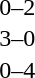<table cellspacing=1 width=70%>
<tr>
<th width=25%></th>
<th width=30%></th>
<th width=15%></th>
<th width=30%></th>
</tr>
<tr>
<td></td>
<td align=right></td>
<td align=center>0–2</td>
<td></td>
</tr>
<tr>
<td></td>
<td align=right></td>
<td align=center>3–0</td>
<td></td>
</tr>
<tr>
<td></td>
<td align=right></td>
<td align=center>0–4</td>
<td></td>
</tr>
</table>
